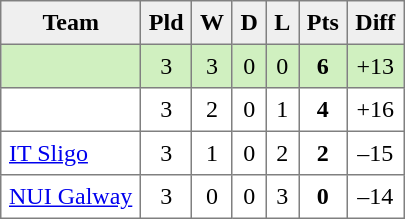<table style=border-collapse:collapse border=1 cellspacing=0 cellpadding=5>
<tr align=center bgcolor=#efefef>
<th>Team</th>
<th>Pld</th>
<th>W</th>
<th>D</th>
<th>L</th>
<th>Pts</th>
<th>Diff</th>
</tr>
<tr align=center style="background:#D0F0C0;">
<td style="text-align:left;"> </td>
<td>3</td>
<td>3</td>
<td>0</td>
<td>0</td>
<td><strong>6</strong></td>
<td>+13</td>
</tr>
<tr align=center style="background:#FFFFFF;">
<td style="text-align:left;"> </td>
<td>3</td>
<td>2</td>
<td>0</td>
<td>1</td>
<td><strong>4</strong></td>
<td>+16</td>
</tr>
<tr align=center style="background:#FFFFFF;">
<td style="text-align:left;"> <a href='#'>IT Sligo</a></td>
<td>3</td>
<td>1</td>
<td>0</td>
<td>2</td>
<td><strong>2</strong></td>
<td>–15</td>
</tr>
<tr align=center style="background:#FFFFFF;">
<td style="text-align:left;"> <a href='#'>NUI Galway</a></td>
<td>3</td>
<td>0</td>
<td>0</td>
<td>3</td>
<td><strong>0</strong></td>
<td>–14</td>
</tr>
</table>
